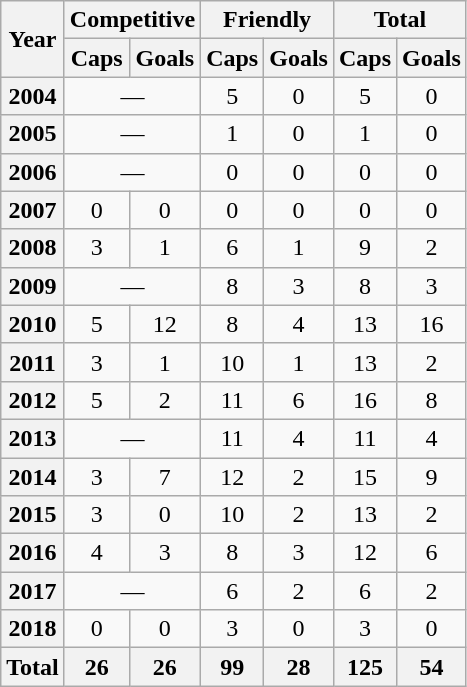<table class="wikitable" style="text-align:center">
<tr>
<th rowspan="2" scope="col">Year</th>
<th colspan="2" scope="colgroup">Competitive</th>
<th colspan="2" scope="colgroup">Friendly</th>
<th colspan="2" scope="colgroup">Total</th>
</tr>
<tr>
<th scope="col">Caps</th>
<th scope="col">Goals</th>
<th scope="col">Caps</th>
<th scope="col">Goals</th>
<th scope="col">Caps</th>
<th scope="col">Goals</th>
</tr>
<tr>
<th scope="row">2004</th>
<td colspan="2">—</td>
<td>5</td>
<td>0</td>
<td>5</td>
<td>0</td>
</tr>
<tr>
<th scope="row">2005</th>
<td colspan="2">—</td>
<td>1</td>
<td>0</td>
<td>1</td>
<td>0</td>
</tr>
<tr>
<th scope="row">2006</th>
<td colspan="2">—</td>
<td>0</td>
<td>0</td>
<td>0</td>
<td>0</td>
</tr>
<tr>
<th scope="row">2007</th>
<td>0</td>
<td>0</td>
<td>0</td>
<td>0</td>
<td>0</td>
<td>0</td>
</tr>
<tr>
<th scope="row">2008</th>
<td>3</td>
<td>1</td>
<td>6</td>
<td>1</td>
<td>9</td>
<td>2</td>
</tr>
<tr>
<th scope="row">2009</th>
<td colspan="2">—</td>
<td>8</td>
<td>3</td>
<td>8</td>
<td>3</td>
</tr>
<tr>
<th scope="row">2010</th>
<td>5</td>
<td>12</td>
<td>8</td>
<td>4</td>
<td>13</td>
<td>16</td>
</tr>
<tr>
<th scope="row">2011</th>
<td>3</td>
<td>1</td>
<td>10</td>
<td>1</td>
<td>13</td>
<td>2</td>
</tr>
<tr>
<th scope="row">2012</th>
<td>5</td>
<td>2</td>
<td>11</td>
<td>6</td>
<td>16</td>
<td>8</td>
</tr>
<tr>
<th scope="row">2013</th>
<td colspan="2">—</td>
<td>11</td>
<td>4</td>
<td>11</td>
<td>4</td>
</tr>
<tr>
<th scope="row">2014</th>
<td>3</td>
<td>7</td>
<td>12</td>
<td>2</td>
<td>15</td>
<td>9</td>
</tr>
<tr>
<th scope="row">2015</th>
<td>3</td>
<td>0</td>
<td>10</td>
<td>2</td>
<td>13</td>
<td>2</td>
</tr>
<tr>
<th scope="row">2016</th>
<td>4</td>
<td>3</td>
<td>8</td>
<td>3</td>
<td>12</td>
<td>6</td>
</tr>
<tr>
<th scope="row">2017</th>
<td colspan="2">—</td>
<td>6</td>
<td>2</td>
<td>6</td>
<td>2</td>
</tr>
<tr>
<th>2018</th>
<td>0</td>
<td>0</td>
<td>3</td>
<td>0</td>
<td>3</td>
<td>0</td>
</tr>
<tr>
<th>Total</th>
<th>26</th>
<th>26</th>
<th>99</th>
<th>28</th>
<th>125</th>
<th>54</th>
</tr>
</table>
